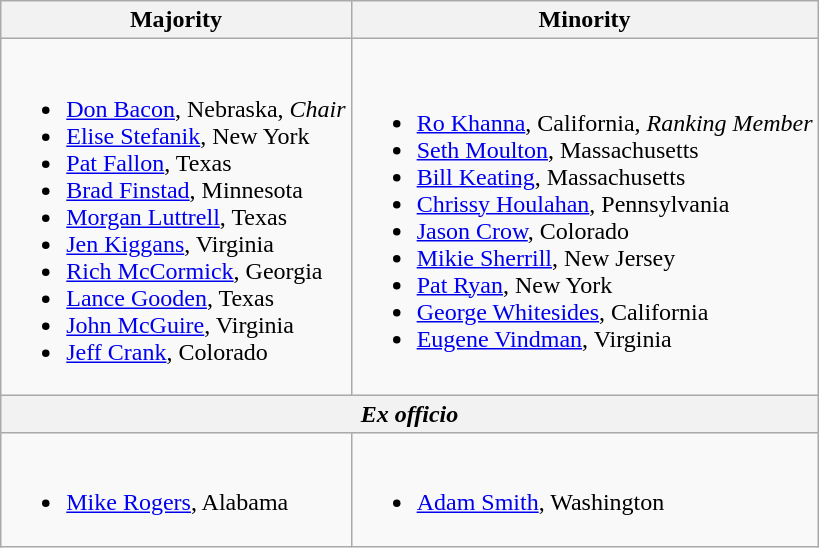<table class=wikitable>
<tr>
<th>Majority</th>
<th>Minority</th>
</tr>
<tr>
<td><br><ul><li><a href='#'>Don Bacon</a>, Nebraska, <em>Chair</em></li><li><a href='#'>Elise Stefanik</a>, New York</li><li><a href='#'>Pat Fallon</a>, Texas</li><li><a href='#'>Brad Finstad</a>, Minnesota</li><li><a href='#'>Morgan Luttrell</a>, Texas</li><li><a href='#'>Jen Kiggans</a>, Virginia</li><li><a href='#'>Rich McCormick</a>, Georgia</li><li><a href='#'>Lance Gooden</a>, Texas</li><li><a href='#'>John McGuire</a>, Virginia</li><li><a href='#'>Jeff Crank</a>, Colorado</li></ul></td>
<td><br><ul><li><a href='#'>Ro Khanna</a>, California, <em>Ranking Member</em></li><li><a href='#'>Seth Moulton</a>, Massachusetts</li><li><a href='#'>Bill Keating</a>, Massachusetts</li><li><a href='#'>Chrissy Houlahan</a>, Pennsylvania</li><li><a href='#'>Jason Crow</a>, Colorado</li><li><a href='#'>Mikie Sherrill</a>, New Jersey</li><li><a href='#'>Pat Ryan</a>, New York</li><li><a href='#'>George Whitesides</a>, California</li><li><a href='#'>Eugene Vindman</a>, Virginia</li></ul></td>
</tr>
<tr>
<th colspan=2><em>Ex officio</em></th>
</tr>
<tr>
<td><br><ul><li><a href='#'>Mike Rogers</a>, Alabama</li></ul></td>
<td><br><ul><li><a href='#'>Adam Smith</a>, Washington</li></ul></td>
</tr>
</table>
